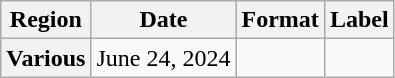<table class="wikitable plainrowheaders">
<tr>
<th scope="col">Region</th>
<th scope="col">Date</th>
<th scope="col">Format</th>
<th scope="col">Label</th>
</tr>
<tr>
<th scope="row">Various </th>
<td>June 24, 2024</td>
<td></td>
<td></td>
</tr>
</table>
